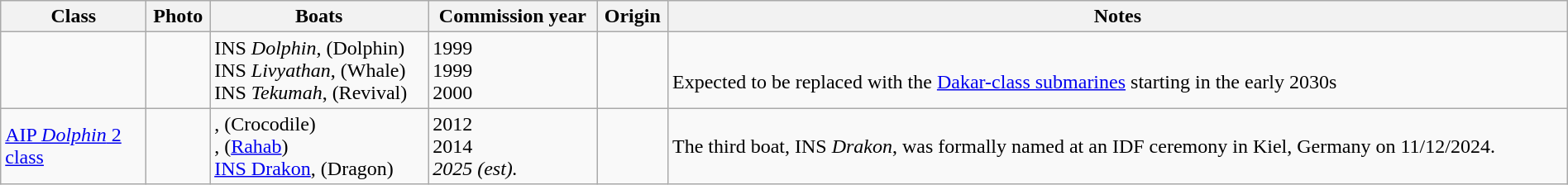<table class="wikitable" style="margin:auto; width:100%;">
<tr>
<th width="110">Class</th>
<th>Photo</th>
<th>Boats</th>
<th>Commission year</th>
<th>Origin</th>
<th>Notes</th>
</tr>
<tr>
<td></td>
<td></td>
<td>INS <em>Dolphin</em>,  (Dolphin)<br>INS <em>Livyathan</em>,  (Whale)<br>INS <em>Tekumah</em>,  (Revival)</td>
<td>1999<br>1999<br>2000</td>
<td></td>
<td><br>Expected to be replaced with the <a href='#'>Dakar-class submarines</a> starting in the early 2030s</td>
</tr>
<tr>
<td><a href='#'>AIP <em>Dolphin</em> 2 class</a></td>
<td></td>
<td>,  (Crocodile)<br>,  (<a href='#'>Rahab</a>)<br><a href='#'>INS Drakon</a>,  (Dragon)</td>
<td>2012<br>2014<br><em>2025 (est).</em></td>
<td></td>
<td>The third boat, INS <em>Drakon</em>, was formally named at an IDF ceremony in Kiel, Germany on 11/12/2024.</td>
</tr>
</table>
